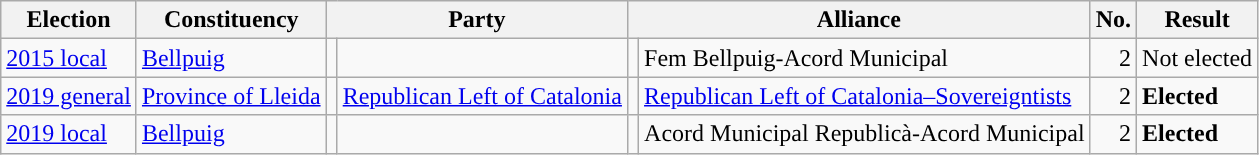<table class="wikitable" style="text-align:left;">
<tr>
<th scope=col>Election</th>
<th scope=col>Constituency</th>
<th scope=col colspan="2">Party</th>
<th scope=col colspan="2">Alliance</th>
<th scope=col>No.</th>
<th scope=col>Result</th>
</tr>
<tr>
<td><a href='#'>2015 local</a></td>
<td><a href='#'>Bellpuig</a></td>
<td></td>
<td></td>
<td></td>
<td>Fem Bellpuig-Acord Municipal</td>
<td align=right>2</td>
<td>Not elected</td>
</tr>
<tr>
<td><a href='#'>2019 general</a></td>
<td><a href='#'>Province of Lleida</a></td>
<td style="background:"></td>
<td><a href='#'>Republican Left of Catalonia</a></td>
<td style="background:"></td>
<td><a href='#'>Republican Left of Catalonia–Sovereigntists</a></td>
<td align=right>2</td>
<td><strong>Elected</strong></td>
</tr>
<tr>
<td><a href='#'>2019 local</a></td>
<td><a href='#'>Bellpuig</a></td>
<td></td>
<td></td>
<td></td>
<td>Acord Municipal Republicà-Acord Municipal</td>
<td align=right>2</td>
<td><strong>Elected</strong></td>
</tr>
</table>
